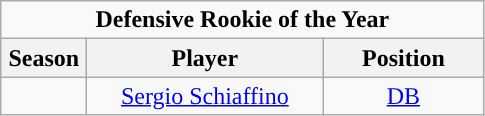<table class="wikitable sortable" style="text-align:center">
<tr>
<td colspan="4"><strong>Defensive Rookie of the Year</strong></td>
</tr>
<tr>
<th style="width:50px; ">Season</th>
<th style="width:150px; ">Player</th>
<th style="width:100px; ">Position</th>
</tr>
<tr>
<td></td>
<td><a href='#'>Sergio Schiaffino</a></td>
<td><a href='#'>DB</a></td>
</tr>
</table>
